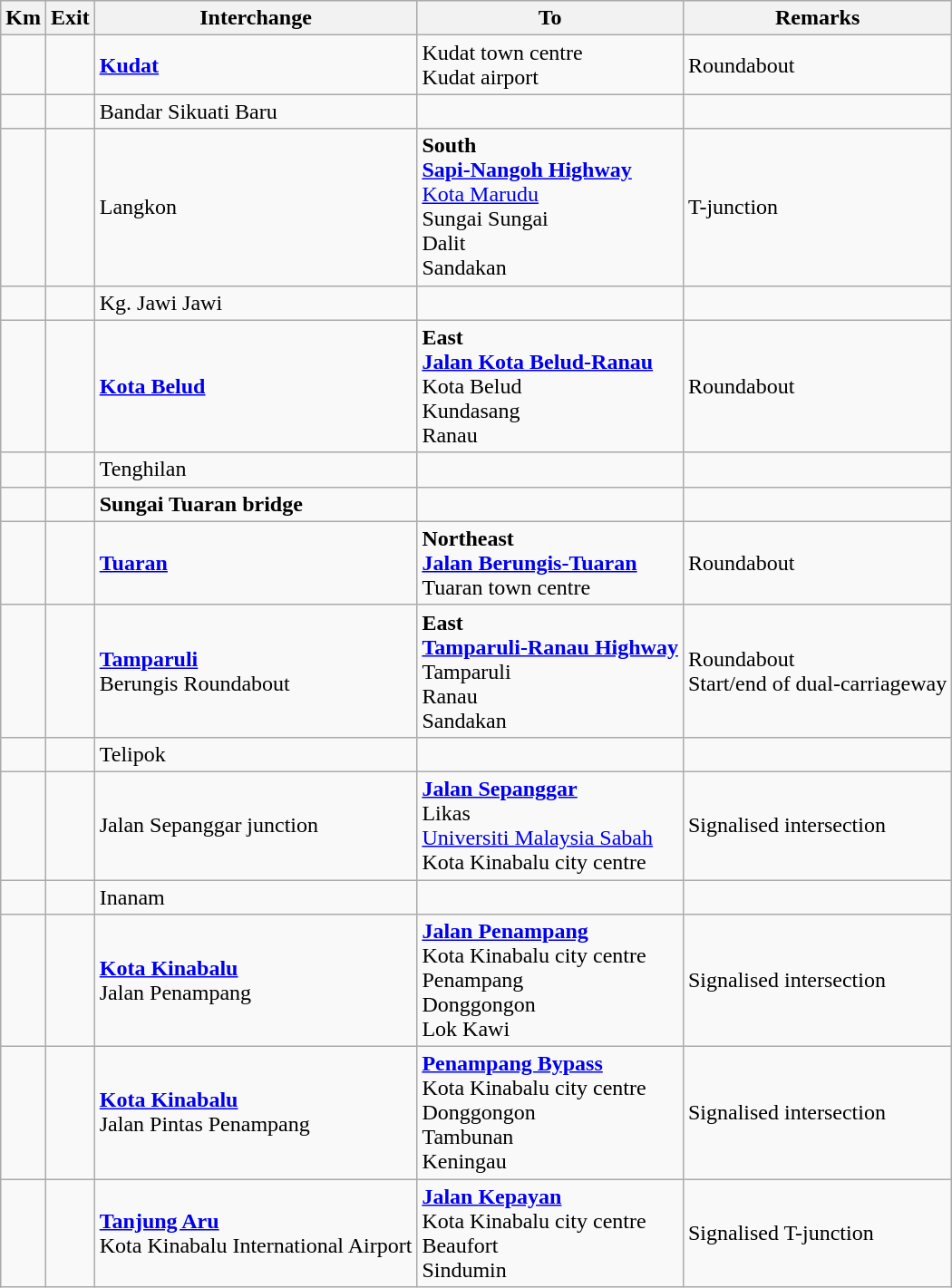<table class="wikitable">
<tr>
<th>Km</th>
<th>Exit</th>
<th>Interchange</th>
<th>To</th>
<th>Remarks</th>
</tr>
<tr>
<td></td>
<td></td>
<td><strong><a href='#'>Kudat</a></strong></td>
<td>Kudat town centre<br>Kudat airport</td>
<td>Roundabout</td>
</tr>
<tr>
<td></td>
<td></td>
<td>Bandar Sikuati Baru</td>
<td></td>
<td></td>
</tr>
<tr>
<td></td>
<td></td>
<td>Langkon</td>
<td><strong>South</strong><br><strong><a href='#'>Sapi-Nangoh Highway</a></strong><br><a href='#'>Kota Marudu</a><br>Sungai Sungai<br>Dalit<br>Sandakan</td>
<td>T-junction</td>
</tr>
<tr>
<td></td>
<td></td>
<td>Kg. Jawi Jawi</td>
<td></td>
<td></td>
</tr>
<tr>
<td></td>
<td></td>
<td><strong><a href='#'>Kota Belud</a></strong></td>
<td><strong>East</strong><br><strong><a href='#'>Jalan Kota Belud-Ranau</a></strong><br>Kota Belud<br> Kundasang<br> Ranau</td>
<td>Roundabout</td>
</tr>
<tr>
<td></td>
<td></td>
<td>Tenghilan</td>
<td></td>
<td></td>
</tr>
<tr>
<td></td>
<td></td>
<td><strong>Sungai Tuaran bridge</strong></td>
<td></td>
<td></td>
</tr>
<tr>
<td></td>
<td></td>
<td><strong><a href='#'>Tuaran</a></strong></td>
<td><strong>Northeast</strong><br> <strong><a href='#'>Jalan Berungis-Tuaran</a></strong><br>Tuaran town centre</td>
<td>Roundabout</td>
</tr>
<tr>
<td></td>
<td></td>
<td><strong><a href='#'>Tamparuli</a></strong><br>Berungis Roundabout</td>
<td><strong>East</strong><br> <strong><a href='#'>Tamparuli-Ranau Highway</a></strong><br>Tamparuli<br>Ranau<br>Sandakan</td>
<td>Roundabout<br>Start/end of dual-carriageway</td>
</tr>
<tr>
<td></td>
<td></td>
<td>Telipok</td>
<td></td>
<td></td>
</tr>
<tr>
<td></td>
<td></td>
<td>Jalan Sepanggar junction</td>
<td> <strong><a href='#'>Jalan Sepanggar</a></strong><br>Likas<br><a href='#'>Universiti Malaysia Sabah</a><br>Kota Kinabalu city centre</td>
<td>Signalised intersection</td>
</tr>
<tr>
<td></td>
<td></td>
<td>Inanam</td>
<td></td>
<td></td>
</tr>
<tr>
<td></td>
<td></td>
<td><strong><a href='#'>Kota Kinabalu</a></strong><br>Jalan Penampang</td>
<td> <strong><a href='#'>Jalan Penampang</a></strong><br>Kota Kinabalu city centre<br>Penampang<br>Donggongon<br>Lok Kawi</td>
<td>Signalised intersection</td>
</tr>
<tr>
<td></td>
<td></td>
<td><strong><a href='#'>Kota Kinabalu</a></strong><br>Jalan Pintas Penampang</td>
<td> <strong><a href='#'>Penampang Bypass</a></strong><br>Kota Kinabalu city centre<br>Donggongon<br>Tambunan<br>Keningau</td>
<td>Signalised intersection</td>
</tr>
<tr>
<td></td>
<td></td>
<td><strong><a href='#'>Tanjung Aru</a></strong><br>Kota Kinabalu International Airport</td>
<td> <strong><a href='#'>Jalan Kepayan</a></strong><br>Kota Kinabalu city centre<br>Beaufort<br>Sindumin</td>
<td>Signalised T-junction</td>
</tr>
</table>
